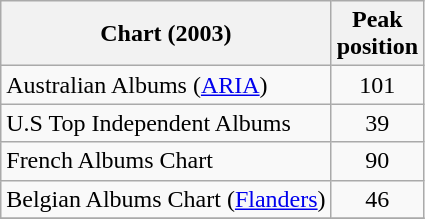<table class="wikitable">
<tr>
<th align="left">Chart (2003)</th>
<th align="left">Peak<br>position</th>
</tr>
<tr>
<td align="left">Australian Albums (<a href='#'>ARIA</a>)</td>
<td align="center">101</td>
</tr>
<tr>
<td align="left">U.S Top Independent Albums</td>
<td align="center">39</td>
</tr>
<tr>
<td align="left">French Albums Chart</td>
<td align="center">90</td>
</tr>
<tr>
<td align="left">Belgian Albums Chart (<a href='#'>Flanders</a>)</td>
<td align="center">46</td>
</tr>
<tr>
</tr>
</table>
